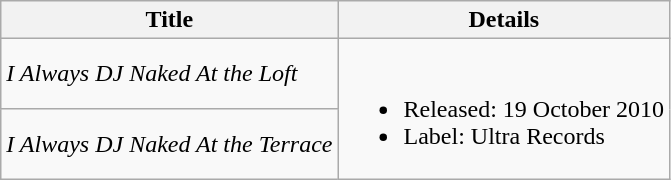<table class="wikitable">
<tr>
<th>Title</th>
<th>Details</th>
</tr>
<tr>
<td><em>I Always DJ Naked At the Loft</em></td>
<td rowspan="2"><br><ul><li>Released: 19 October 2010</li><li>Label: Ultra Records</li></ul></td>
</tr>
<tr>
<td><em>I Always DJ Naked At the Terrace</em></td>
</tr>
</table>
